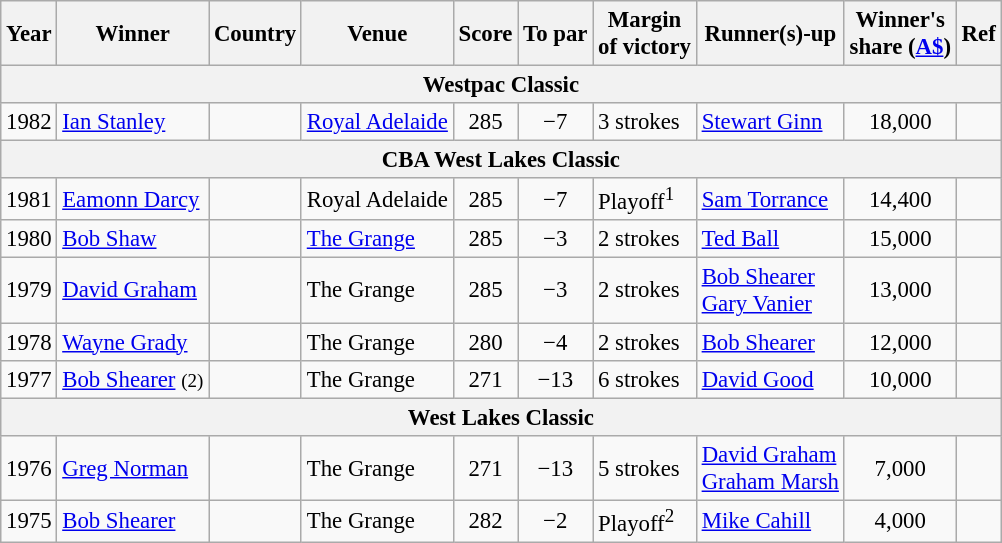<table class=wikitable style="font-size:95%">
<tr>
<th>Year</th>
<th>Winner</th>
<th>Country</th>
<th>Venue</th>
<th>Score</th>
<th>To par</th>
<th>Margin<br>of victory</th>
<th>Runner(s)-up</th>
<th>Winner's<br>share (<a href='#'>A$</a>)</th>
<th>Ref</th>
</tr>
<tr>
<th colspan=10>Westpac Classic</th>
</tr>
<tr>
<td>1982</td>
<td><a href='#'>Ian Stanley</a></td>
<td></td>
<td><a href='#'>Royal Adelaide</a></td>
<td align=center>285</td>
<td align=center>−7</td>
<td>3 strokes</td>
<td> <a href='#'>Stewart Ginn</a></td>
<td align=center>18,000</td>
<td></td>
</tr>
<tr>
<th colspan=10>CBA West Lakes Classic</th>
</tr>
<tr>
<td>1981</td>
<td><a href='#'>Eamonn Darcy</a></td>
<td></td>
<td>Royal Adelaide</td>
<td align=center>285</td>
<td align=center>−7</td>
<td>Playoff<sup>1</sup></td>
<td> <a href='#'>Sam Torrance</a></td>
<td align=center>14,400</td>
<td></td>
</tr>
<tr>
<td>1980</td>
<td><a href='#'>Bob Shaw</a></td>
<td></td>
<td><a href='#'>The Grange</a></td>
<td align=center>285</td>
<td align=center>−3</td>
<td>2 strokes</td>
<td> <a href='#'>Ted Ball</a></td>
<td align=center>15,000</td>
<td></td>
</tr>
<tr>
<td>1979</td>
<td><a href='#'>David Graham</a></td>
<td></td>
<td>The Grange</td>
<td align=center>285</td>
<td align=center>−3</td>
<td>2 strokes</td>
<td> <a href='#'>Bob Shearer</a><br> <a href='#'>Gary Vanier</a></td>
<td align=center>13,000</td>
<td></td>
</tr>
<tr>
<td>1978</td>
<td><a href='#'>Wayne Grady</a></td>
<td></td>
<td>The Grange</td>
<td align=center>280</td>
<td align=center>−4</td>
<td>2 strokes</td>
<td> <a href='#'>Bob Shearer</a></td>
<td align=center>12,000</td>
<td></td>
</tr>
<tr>
<td>1977</td>
<td><a href='#'>Bob Shearer</a> <small>(2)</small></td>
<td></td>
<td>The Grange</td>
<td align=center>271</td>
<td align=center>−13</td>
<td>6 strokes</td>
<td> <a href='#'>David Good</a></td>
<td align=center>10,000</td>
<td></td>
</tr>
<tr>
<th colspan=10>West Lakes Classic</th>
</tr>
<tr>
<td>1976</td>
<td><a href='#'>Greg Norman</a></td>
<td></td>
<td>The Grange</td>
<td align=center>271</td>
<td align=center>−13</td>
<td>5 strokes</td>
<td> <a href='#'>David Graham</a><br> <a href='#'>Graham Marsh</a></td>
<td align=center>7,000</td>
<td></td>
</tr>
<tr>
<td>1975</td>
<td><a href='#'>Bob Shearer</a></td>
<td></td>
<td>The Grange</td>
<td align=center>282</td>
<td align=center>−2</td>
<td>Playoff<sup>2</sup></td>
<td> <a href='#'>Mike Cahill</a></td>
<td align=center>4,000</td>
<td></td>
</tr>
</table>
